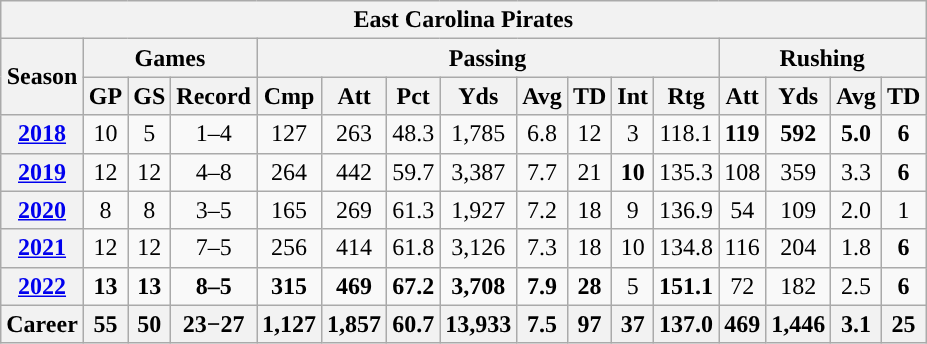<table class="wikitable" style="text-align:center;">
<tr>
<th colspan="16">East Carolina Pirates</th>
</tr>
<tr>
<th rowspan="2">Season</th>
<th colspan="3">Games</th>
<th colspan="8">Passing</th>
<th colspan="5">Rushing</th>
</tr>
<tr>
<th>GP</th>
<th>GS</th>
<th>Record</th>
<th>Cmp</th>
<th>Att</th>
<th>Pct</th>
<th>Yds</th>
<th>Avg</th>
<th>TD</th>
<th>Int</th>
<th>Rtg</th>
<th>Att</th>
<th>Yds</th>
<th>Avg</th>
<th>TD</th>
</tr>
<tr>
<th><a href='#'>2018</a></th>
<td>10</td>
<td>5</td>
<td>1–4</td>
<td>127</td>
<td>263</td>
<td>48.3</td>
<td>1,785</td>
<td>6.8</td>
<td>12</td>
<td>3</td>
<td>118.1</td>
<td><strong>119</strong></td>
<td><strong>592</strong></td>
<td><strong>5.0</strong></td>
<td><strong>6</strong></td>
</tr>
<tr>
<th><a href='#'>2019</a></th>
<td>12</td>
<td>12</td>
<td>4–8</td>
<td>264</td>
<td>442</td>
<td>59.7</td>
<td>3,387</td>
<td>7.7</td>
<td>21</td>
<td><strong>10</strong></td>
<td>135.3</td>
<td>108</td>
<td>359</td>
<td>3.3</td>
<td><strong>6</strong></td>
</tr>
<tr>
<th><a href='#'>2020</a></th>
<td>8</td>
<td>8</td>
<td>3–5</td>
<td>165</td>
<td>269</td>
<td>61.3</td>
<td>1,927</td>
<td>7.2</td>
<td>18</td>
<td>9</td>
<td>136.9</td>
<td>54</td>
<td>109</td>
<td>2.0</td>
<td>1</td>
</tr>
<tr>
<th><a href='#'>2021</a></th>
<td>12</td>
<td>12</td>
<td>7–5</td>
<td>256</td>
<td>414</td>
<td>61.8</td>
<td>3,126</td>
<td>7.3</td>
<td>18</td>
<td>10</td>
<td>134.8</td>
<td>116</td>
<td>204</td>
<td>1.8</td>
<td><strong>6</strong></td>
</tr>
<tr>
<th><a href='#'>2022</a></th>
<td><strong>13</strong></td>
<td><strong>13</strong></td>
<td><strong>8–5</strong></td>
<td><strong>315</strong></td>
<td><strong>469</strong></td>
<td><strong>67.2</strong></td>
<td><strong>3,708</strong></td>
<td><strong>7.9</strong></td>
<td><strong>28</strong></td>
<td>5</td>
<td><strong>151.1</strong></td>
<td>72</td>
<td>182</td>
<td>2.5</td>
<td><strong>6</strong></td>
</tr>
<tr>
<th>Career</th>
<th>55</th>
<th>50</th>
<th>23−27</th>
<th>1,127</th>
<th>1,857</th>
<th>60.7</th>
<th>13,933</th>
<th>7.5</th>
<th>97</th>
<th>37</th>
<th>137.0</th>
<th>469</th>
<th>1,446</th>
<th>3.1</th>
<th>25</th>
</tr>
</table>
